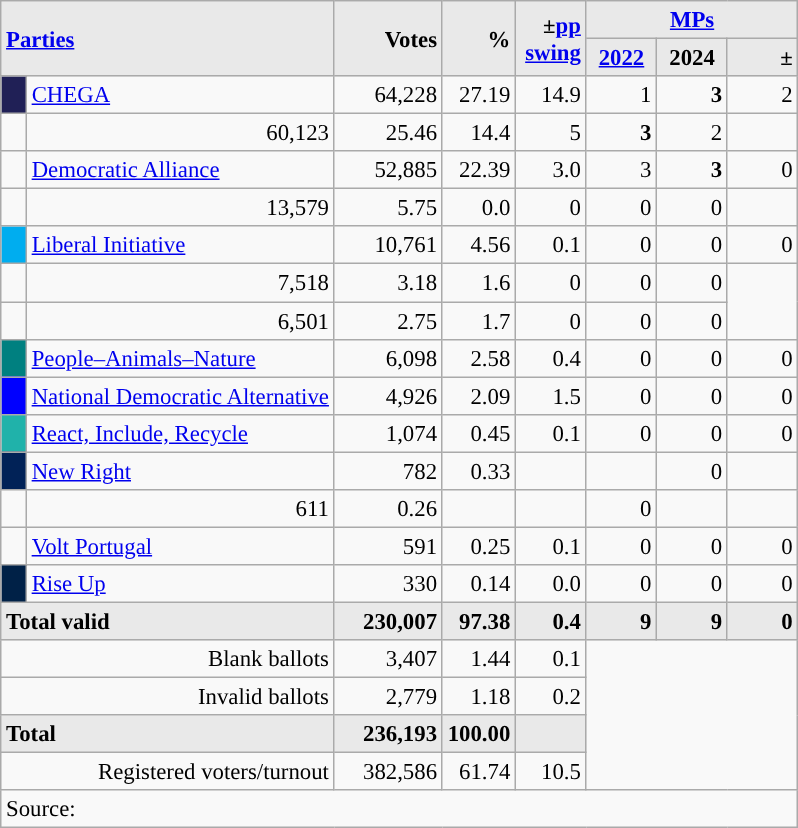<table class="wikitable" style="text-align:right; font-size:95%;">
<tr>
<th rowspan="2" colspan="2" style="background:#e9e9e9; text-align:left;" alignleft><a href='#'>Parties</a></th>
<th rowspan="2" style="background:#e9e9e9; text-align:right;">Votes</th>
<th rowspan="2" style="background:#e9e9e9; text-align:right;">%</th>
<th rowspan="2" style="background:#e9e9e9; text-align:right;">±<a href='#'>pp</a> <a href='#'>swing</a></th>
<th colspan="3" style="background:#e9e9e9; text-align:center;"><a href='#'>MPs</a></th>
</tr>
<tr style="background-color:#E9E9E9">
<th style="background-color:#E9E9E9;text-align:center;"><a href='#'>2022</a></th>
<th style="background-color:#E9E9E9;text-align:center;">2024</th>
<th style="background:#e9e9e9; text-align:right;">±</th>
</tr>
<tr>
<td style="width: 10px" bgcolor="#202056" align="center"></td>
<td align="left"><a href='#'>CHEGA</a></td>
<td>64,228</td>
<td>27.19</td>
<td>14.9</td>
<td>1</td>
<td><strong>3</strong></td>
<td>2</td>
</tr>
<tr>
<td></td>
<td>60,123</td>
<td>25.46</td>
<td>14.4</td>
<td>5</td>
<td><strong>3</strong></td>
<td>2</td>
</tr>
<tr>
<td style="width: 10px"></td>
<td align="left"><a href='#'>Democratic Alliance</a> </td>
<td>52,885</td>
<td>22.39</td>
<td>3.0</td>
<td>3</td>
<td><strong>3</strong></td>
<td>0</td>
</tr>
<tr>
<td></td>
<td>13,579</td>
<td>5.75</td>
<td>0.0</td>
<td>0</td>
<td>0</td>
<td>0</td>
</tr>
<tr>
<td style="width: 10px" bgcolor="#00ADEF" align="center"></td>
<td align="left"><a href='#'>Liberal Initiative</a></td>
<td>10,761</td>
<td>4.56</td>
<td>0.1</td>
<td>0</td>
<td>0</td>
<td>0</td>
</tr>
<tr>
<td></td>
<td>7,518</td>
<td>3.18</td>
<td>1.6</td>
<td>0</td>
<td>0</td>
<td>0</td>
</tr>
<tr>
<td></td>
<td>6,501</td>
<td>2.75</td>
<td>1.7</td>
<td>0</td>
<td>0</td>
<td>0</td>
</tr>
<tr>
<td style="width: 10px" bgcolor="teal" align="center"></td>
<td align="left"><a href='#'>People–Animals–Nature</a></td>
<td>6,098</td>
<td>2.58</td>
<td>0.4</td>
<td>0</td>
<td>0</td>
<td>0</td>
</tr>
<tr>
<td style="width: 10px" bgcolor="blue" align="center"></td>
<td align="left"><a href='#'>National Democratic Alternative</a></td>
<td>4,926</td>
<td>2.09</td>
<td>1.5</td>
<td>0</td>
<td>0</td>
<td>0</td>
</tr>
<tr>
<td style="width: 10px" bgcolor="LightSeaGreen" align="center"></td>
<td align="left"><a href='#'>React, Include, Recycle</a></td>
<td>1,074</td>
<td>0.45</td>
<td>0.1</td>
<td>0</td>
<td>0</td>
<td>0</td>
</tr>
<tr>
<td style="width: 10px" bgcolor="#012257" align="center"></td>
<td align="left"><a href='#'>New Right</a></td>
<td>782</td>
<td>0.33</td>
<td></td>
<td></td>
<td>0</td>
<td></td>
</tr>
<tr>
<td></td>
<td>611</td>
<td>0.26</td>
<td></td>
<td></td>
<td>0</td>
<td></td>
</tr>
<tr>
<td style="width: 10px"></td>
<td align="left"><a href='#'>Volt Portugal</a></td>
<td>591</td>
<td>0.25</td>
<td>0.1</td>
<td>0</td>
<td>0</td>
<td>0</td>
</tr>
<tr>
<td style="width: 10px" bgcolor="#002147" align="center"></td>
<td align="left"><a href='#'>Rise Up</a></td>
<td>330</td>
<td>0.14</td>
<td>0.0</td>
<td>0</td>
<td>0</td>
<td>0</td>
</tr>
<tr>
<td colspan=2 align=left style="background-color:#E9E9E9"><strong>Total valid</strong></td>
<td width="65" align="right" style="background-color:#E9E9E9"><strong>230,007</strong></td>
<td width="40" align="right" style="background-color:#E9E9E9"><strong>97.38</strong></td>
<td width="40" align="right" style="background-color:#E9E9E9"><strong>0.4</strong></td>
<td width="40" align="right" style="background-color:#E9E9E9"><strong>9</strong></td>
<td width="40" align="right" style="background-color:#E9E9E9"><strong>9</strong></td>
<td width="40" align="right" style="background-color:#E9E9E9"><strong>0</strong></td>
</tr>
<tr>
<td colspan=2>Blank ballots</td>
<td>3,407</td>
<td>1.44</td>
<td>0.1</td>
<td colspan="3" rowspan="4"></td>
</tr>
<tr>
<td colspan=2>Invalid ballots</td>
<td>2,779</td>
<td>1.18</td>
<td>0.2</td>
</tr>
<tr>
<td colspan=2 align=left style="background-color:#E9E9E9"><strong>Total</strong></td>
<td width="50" align="right" style="background-color:#E9E9E9"><strong>236,193</strong></td>
<td width="40" align="right" style="background-color:#E9E9E9"><strong>100.00</strong></td>
<td width="40" align="right" style="background-color:#E9E9E9"></td>
</tr>
<tr>
<td colspan=2>Registered voters/turnout</td>
<td>382,586</td>
<td>61.74</td>
<td>10.5</td>
</tr>
<tr>
<td colspan=8 align=left>Source: </td>
</tr>
</table>
